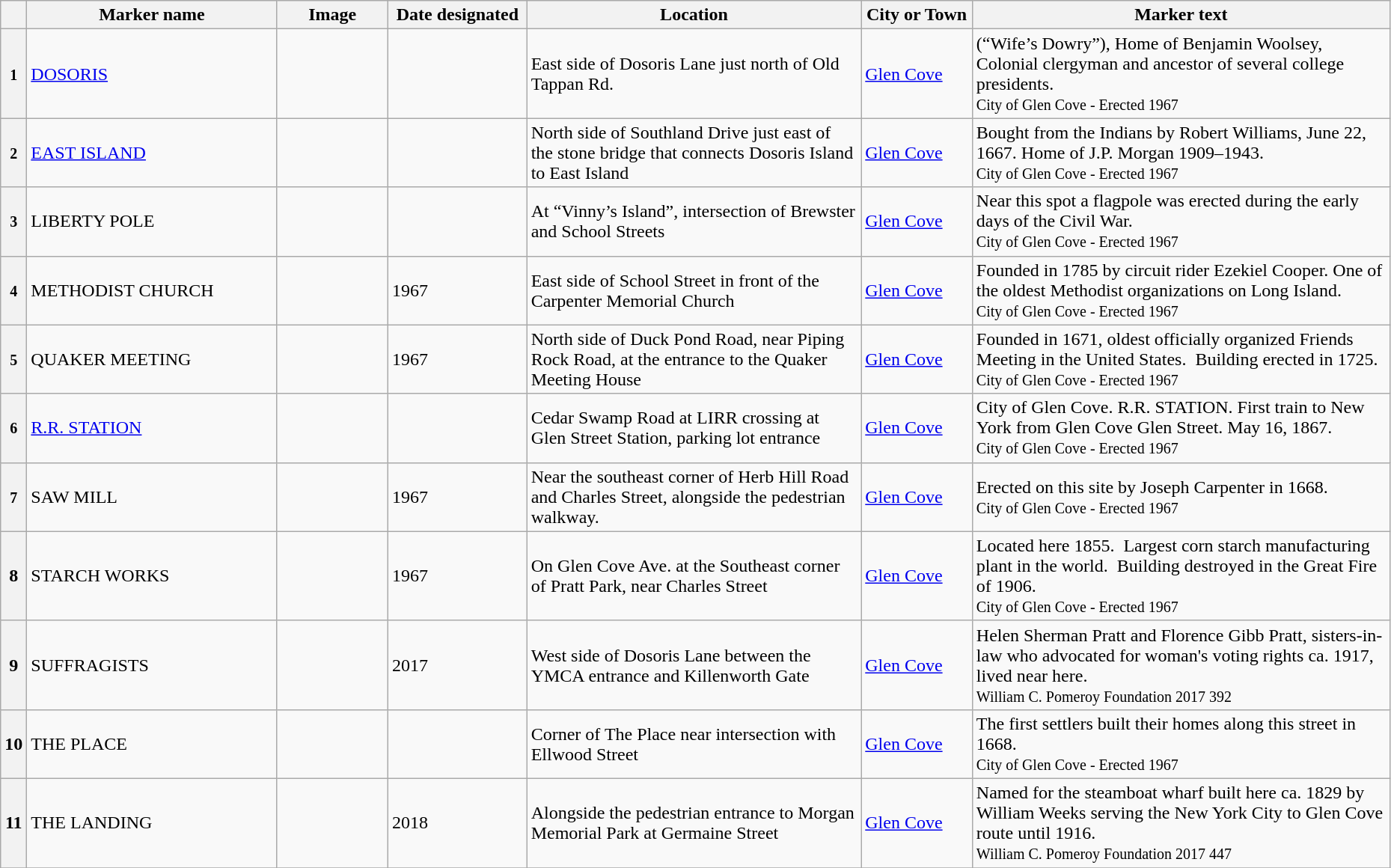<table class="wikitable sortable" style="width:98%">
<tr>
<th></th>
<th width = 18% ><strong>Marker name</strong></th>
<th width = 8% class="unsortable" ><strong>Image</strong></th>
<th width = 10% ><strong>Date designated</strong></th>
<th><strong>Location</strong></th>
<th width = 8% ><strong>City or Town</strong></th>
<th class="unsortable" ><strong>Marker text</strong></th>
</tr>
<tr ->
<th><small>1</small></th>
<td><a href='#'>DOSORIS</a></td>
<td></td>
<td></td>
<td>East side of Dosoris Lane just north of Old Tappan Rd.</td>
<td><a href='#'>Glen Cove</a></td>
<td>(“Wife’s Dowry”), Home of Benjamin Woolsey, Colonial clergyman and ancestor of several college presidents.<br><small>City of Glen Cove - Erected 1967</small></td>
</tr>
<tr ->
<th><small>2</small></th>
<td><a href='#'>EAST ISLAND</a></td>
<td></td>
<td></td>
<td>North side of Southland Drive just east of the stone bridge that connects Dosoris Island to East Island</td>
<td><a href='#'>Glen Cove</a></td>
<td>Bought from the Indians by Robert Williams, June 22, 1667. Home of J.P. Morgan 1909–1943.<br><small>City of Glen Cove - Erected 1967</small></td>
</tr>
<tr ->
<th><small>3</small></th>
<td>LIBERTY POLE</td>
<td></td>
<td></td>
<td>At “Vinny’s Island”, intersection of Brewster and School Streets</td>
<td><a href='#'>Glen Cove</a></td>
<td>Near this spot a flagpole was erected during the early days of the Civil War.<br><small>City of Glen Cove - Erected 1967</small></td>
</tr>
<tr ->
<th><small>4</small></th>
<td>METHODIST CHURCH</td>
<td></td>
<td>1967</td>
<td>East side of School Street in front of the Carpenter Memorial Church</td>
<td><a href='#'>Glen Cove</a></td>
<td>Founded in 1785 by circuit rider Ezekiel Cooper. One of the oldest Methodist organizations on Long Island.<br><small>City of Glen Cove - Erected 1967</small></td>
</tr>
<tr ->
<th><small>5</small></th>
<td>QUAKER MEETING</td>
<td></td>
<td>1967</td>
<td>North side of Duck Pond Road, near Piping Rock Road, at the entrance to the Quaker Meeting House</td>
<td><a href='#'>Glen Cove</a></td>
<td>Founded in 1671, oldest officially organized Friends Meeting in the United States.  Building erected in 1725.<br><small>City of Glen Cove - Erected 1967</small></td>
</tr>
<tr ->
<th><small>6</small></th>
<td><a href='#'>R.R. STATION</a></td>
<td></td>
<td></td>
<td>Cedar Swamp Road at LIRR crossing at Glen Street Station, parking lot entrance</td>
<td><a href='#'>Glen Cove</a></td>
<td>City of Glen Cove. R.R. STATION. First train to New York from Glen Cove Glen Street. May 16, 1867.<br><small>City of Glen Cove - Erected 1967</small></td>
</tr>
<tr ->
<th><small>7</small></th>
<td>SAW MILL</td>
<td></td>
<td>1967</td>
<td>Near the southeast corner of Herb Hill Road and Charles Street, alongside the pedestrian walkway.</td>
<td><a href='#'>Glen Cove</a></td>
<td>Erected on this site by Joseph Carpenter in 1668.<br><small>City of Glen Cove - Erected 1967</small></td>
</tr>
<tr ->
<th>8</th>
<td>STARCH WORKS</td>
<td></td>
<td>1967</td>
<td>On Glen Cove Ave. at the Southeast corner of Pratt Park, near Charles Street</td>
<td><a href='#'>Glen Cove</a></td>
<td>Located here 1855.  Largest corn starch manufacturing plant in the world.  Building destroyed in the Great Fire of 1906.<br><small>City of Glen Cove - Erected 1967</small></td>
</tr>
<tr ->
<th>9</th>
<td>SUFFRAGISTS</td>
<td></td>
<td>2017</td>
<td>West side of Dosoris Lane between the YMCA entrance and Killenworth Gate</td>
<td><a href='#'>Glen Cove</a></td>
<td>Helen Sherman Pratt and Florence Gibb Pratt, sisters-in-law who advocated for woman's voting rights ca. 1917, lived near here.<br><small>William C. Pomeroy Foundation 2017  392</small></td>
</tr>
<tr ->
<th>10</th>
<td>THE PLACE</td>
<td></td>
<td></td>
<td>Corner of The Place near intersection with Ellwood Street</td>
<td><a href='#'>Glen Cove</a></td>
<td>The first settlers built their homes along this street in 1668.<br><small>City of Glen Cove - Erected 1967</small></td>
</tr>
<tr ->
<th>11</th>
<td>THE LANDING</td>
<td></td>
<td>2018</td>
<td>Alongside the pedestrian entrance to Morgan Memorial Park at Germaine Street</td>
<td><a href='#'>Glen Cove</a></td>
<td>Named for the steamboat wharf built here ca. 1829 by William Weeks serving the New York City to Glen Cove route until 1916.<br><small>William C. Pomeroy Foundation 2017  447</small></td>
</tr>
<tr ->
</tr>
</table>
